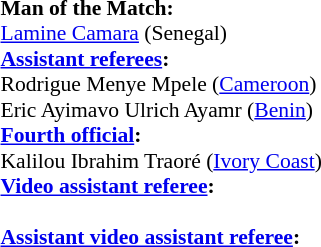<table style="width:100%; font-size:90%;">
<tr>
<td><br><strong>Man of the Match:</strong>
<br><a href='#'>Lamine Camara</a> (Senegal)<br><strong><a href='#'>Assistant referees</a>:</strong>
<br>Rodrigue Menye Mpele (<a href='#'>Cameroon</a>)
<br>Eric Ayimavo Ulrich Ayamr (<a href='#'>Benin</a>)
<br><strong><a href='#'>Fourth official</a>:</strong>
<br>Kalilou Ibrahim Traoré (<a href='#'>Ivory Coast</a>)
<br><strong><a href='#'>Video assistant referee</a>:</strong>
<br>
<br><strong><a href='#'>Assistant video assistant referee</a>:</strong>
<br></td>
</tr>
</table>
